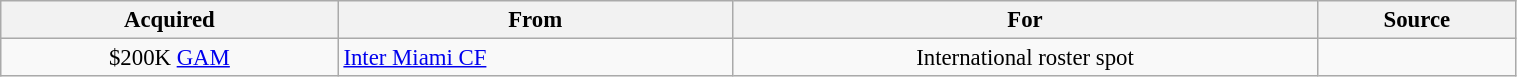<table class="wikitable sortable" style="width:80%; text-align:center; font-size:95%; text-align:left;">
<tr>
<th>Acquired</th>
<th>From</th>
<th>For</th>
<th>Source</th>
</tr>
<tr>
<td align=center>$200K <a href='#'>GAM</a></td>
<td> <a href='#'>Inter Miami CF</a></td>
<td align=center>International roster spot</td>
<td align=center></td>
</tr>
</table>
